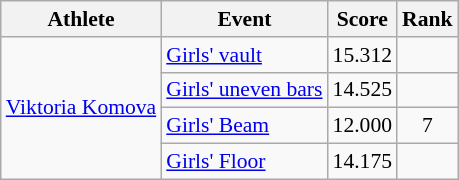<table class="wikitable" border="1" style="font-size:90%">
<tr>
<th>Athlete</th>
<th>Event</th>
<th>Score</th>
<th>Rank</th>
</tr>
<tr>
<td rowspan=4><a href='#'>Viktoria Komova</a></td>
<td><a href='#'>Girls' vault</a></td>
<td align=center>15.312</td>
<td align=center></td>
</tr>
<tr>
<td><a href='#'>Girls' uneven bars</a></td>
<td align=center>14.525</td>
<td align=center></td>
</tr>
<tr>
<td><a href='#'>Girls' Beam</a></td>
<td align=center>12.000</td>
<td align=center>7</td>
</tr>
<tr>
<td><a href='#'>Girls' Floor</a></td>
<td align=center>14.175</td>
<td align=center></td>
</tr>
</table>
